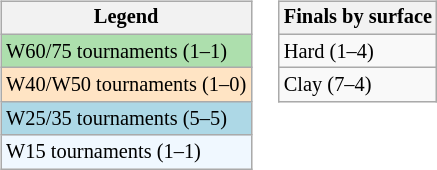<table>
<tr valign=top>
<td><br><table class="wikitable" style="font-size:85%">
<tr>
<th>Legend</th>
</tr>
<tr style="background:#addfad;">
<td>W60/75 tournaments (1–1)</td>
</tr>
<tr style="background:#ffe4c4;">
<td>W40/W50 tournaments (1–0)</td>
</tr>
<tr style="background:lightblue;">
<td>W25/35 tournaments (5–5)</td>
</tr>
<tr style="background:#f0f8ff;">
<td>W15 tournaments (1–1)</td>
</tr>
</table>
</td>
<td><br><table class="wikitable" style="font-size:85%">
<tr>
<th>Finals by surface</th>
</tr>
<tr>
<td>Hard (1–4)</td>
</tr>
<tr>
<td>Clay (7–4)</td>
</tr>
</table>
</td>
</tr>
</table>
